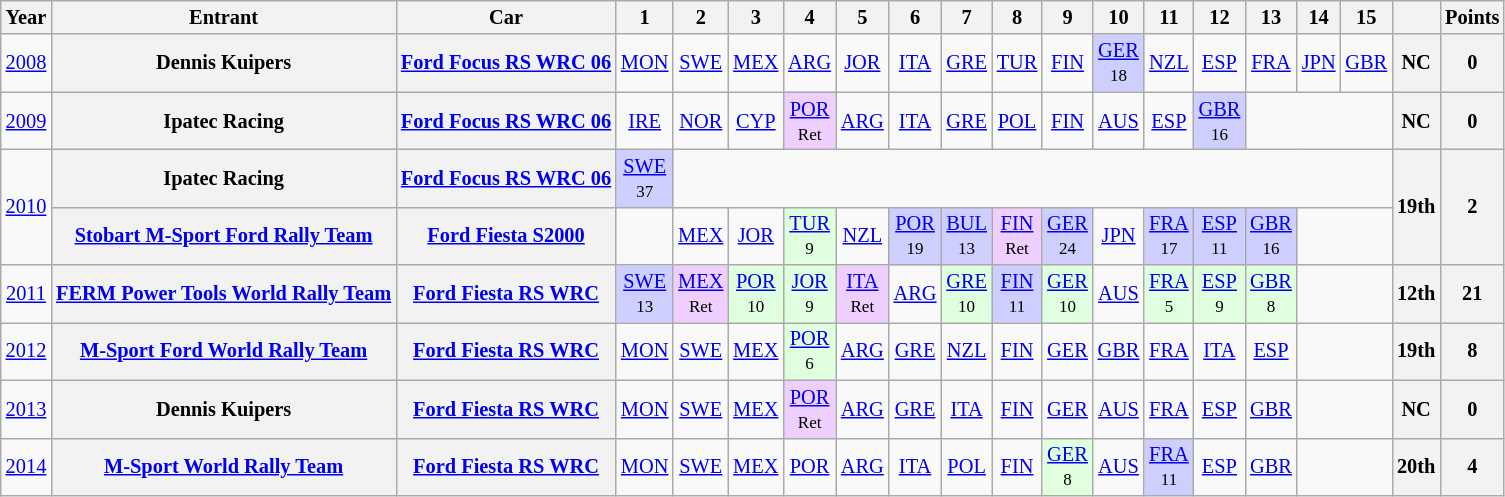<table class="wikitable" border="1" style="text-align:center; font-size:85%;">
<tr>
<th>Year</th>
<th>Entrant</th>
<th>Car</th>
<th>1</th>
<th>2</th>
<th>3</th>
<th>4</th>
<th>5</th>
<th>6</th>
<th>7</th>
<th>8</th>
<th>9</th>
<th>10</th>
<th>11</th>
<th>12</th>
<th>13</th>
<th>14</th>
<th>15</th>
<th></th>
<th>Points</th>
</tr>
<tr>
<td><a href='#'>2008</a></td>
<th nowrap>Dennis Kuipers</th>
<th nowrap><a href='#'>Ford Focus RS WRC 06</a></th>
<td><a href='#'>MON</a></td>
<td><a href='#'>SWE</a></td>
<td><a href='#'>MEX</a></td>
<td><a href='#'>ARG</a></td>
<td><a href='#'>JOR</a></td>
<td><a href='#'>ITA</a></td>
<td><a href='#'>GRE</a></td>
<td><a href='#'>TUR</a></td>
<td><a href='#'>FIN</a></td>
<td style="background:#CFCFFF;"><a href='#'>GER</a><br><small>18</small></td>
<td><a href='#'>NZL</a></td>
<td><a href='#'>ESP</a></td>
<td><a href='#'>FRA</a></td>
<td><a href='#'>JPN</a></td>
<td><a href='#'>GBR</a></td>
<th>NC</th>
<th>0</th>
</tr>
<tr>
<td><a href='#'>2009</a></td>
<th nowrap>Ipatec Racing</th>
<th nowrap><a href='#'>Ford Focus RS WRC 06</a></th>
<td><a href='#'>IRE</a></td>
<td><a href='#'>NOR</a></td>
<td><a href='#'>CYP</a></td>
<td style="background:#EFCFFF;"><a href='#'>POR</a><br><small>Ret</small></td>
<td><a href='#'>ARG</a></td>
<td><a href='#'>ITA</a></td>
<td><a href='#'>GRE</a></td>
<td><a href='#'>POL</a></td>
<td><a href='#'>FIN</a></td>
<td><a href='#'>AUS</a></td>
<td><a href='#'>ESP</a></td>
<td style="background:#CFCFFF;"><a href='#'>GBR</a><br><small>16</small></td>
<td colspan=3></td>
<th>NC</th>
<th>0</th>
</tr>
<tr>
<td rowspan=2><a href='#'>2010</a></td>
<th nowrap>Ipatec Racing</th>
<th nowrap><a href='#'>Ford Focus RS WRC 06</a></th>
<td style="background:#CFCFFF;"><a href='#'>SWE</a><br><small>37</small></td>
<td colspan=14></td>
<th rowspan=2>19th</th>
<th rowspan=2>2</th>
</tr>
<tr>
<th nowrap><a href='#'>Stobart M-Sport Ford Rally Team</a></th>
<th nowrap><a href='#'>Ford Fiesta S2000</a></th>
<td></td>
<td><a href='#'>MEX</a></td>
<td><a href='#'>JOR</a></td>
<td style="background:#DFFFDF;"><a href='#'>TUR</a><br><small>9</small></td>
<td><a href='#'>NZL</a></td>
<td style="background:#CFCFFF;"><a href='#'>POR</a><br><small>19</small></td>
<td style="background:#CFCFFF;"><a href='#'>BUL</a><br><small>13</small></td>
<td style="background:#EFCFFF;"><a href='#'>FIN</a><br><small>Ret</small></td>
<td style="background:#CFCFFF;"><a href='#'>GER</a><br><small>24</small></td>
<td><a href='#'>JPN</a></td>
<td style="background:#CFCFFF;"><a href='#'>FRA</a><br><small>17</small></td>
<td style="background:#CFCFFF;"><a href='#'>ESP</a><br><small>11</small></td>
<td style="background:#CFCFFF;"><a href='#'>GBR</a><br><small>16</small></td>
<td colspan=2></td>
</tr>
<tr>
<td><a href='#'>2011</a></td>
<th nowrap><a href='#'>FERM Power Tools World Rally Team</a></th>
<th nowrap><a href='#'>Ford Fiesta RS WRC</a></th>
<td style="background:#CFCFFF;"><a href='#'>SWE</a><br><small>13</small></td>
<td style="background:#EFCFFF;"><a href='#'>MEX</a><br><small>Ret</small></td>
<td style="background:#DFFFDF;"><a href='#'>POR</a><br><small>10</small></td>
<td style="background:#DFFFDF;"><a href='#'>JOR</a><br><small>9</small></td>
<td style="background:#EFCFFF;"><a href='#'>ITA</a><br><small>Ret</small></td>
<td><a href='#'>ARG</a></td>
<td style="background:#DFFFDF;"><a href='#'>GRE</a><br><small>10</small></td>
<td style="background:#CFCFFF;"><a href='#'>FIN</a><br><small>11</small></td>
<td style="background:#DFFFDF;"><a href='#'>GER</a><br><small>10</small></td>
<td><a href='#'>AUS</a></td>
<td style="background:#DFFFDF;"><a href='#'>FRA</a><br><small>5</small></td>
<td style="background:#DFFFDF;"><a href='#'>ESP</a><br><small>9</small></td>
<td style="background:#DFFFDF;"><a href='#'>GBR</a><br><small>8</small></td>
<td colspan=2></td>
<th>12th</th>
<th>21</th>
</tr>
<tr>
<td><a href='#'>2012</a></td>
<th nowrap><a href='#'>M-Sport Ford World Rally Team</a></th>
<th nowrap><a href='#'>Ford Fiesta RS WRC</a></th>
<td><a href='#'>MON</a></td>
<td><a href='#'>SWE</a></td>
<td><a href='#'>MEX</a></td>
<td style="background:#DFFFDF;"><a href='#'>POR</a><br><small>6</small></td>
<td><a href='#'>ARG</a></td>
<td><a href='#'>GRE</a></td>
<td><a href='#'>NZL</a></td>
<td><a href='#'>FIN</a></td>
<td><a href='#'>GER</a></td>
<td><a href='#'>GBR</a></td>
<td><a href='#'>FRA</a></td>
<td><a href='#'>ITA</a></td>
<td><a href='#'>ESP</a></td>
<td colspan=2></td>
<th>19th</th>
<th>8</th>
</tr>
<tr>
<td><a href='#'>2013</a></td>
<th nowrap>Dennis Kuipers</th>
<th nowrap><a href='#'>Ford Fiesta RS WRC</a></th>
<td><a href='#'>MON</a></td>
<td><a href='#'>SWE</a></td>
<td><a href='#'>MEX</a></td>
<td style="background:#EFCFFF;"><a href='#'>POR</a><br><small>Ret</small></td>
<td><a href='#'>ARG</a></td>
<td><a href='#'>GRE</a></td>
<td><a href='#'>ITA</a></td>
<td><a href='#'>FIN</a></td>
<td><a href='#'>GER</a></td>
<td><a href='#'>AUS</a></td>
<td><a href='#'>FRA</a></td>
<td><a href='#'>ESP</a></td>
<td><a href='#'>GBR</a></td>
<td colspan=2></td>
<th>NC</th>
<th>0</th>
</tr>
<tr>
<td><a href='#'>2014</a></td>
<th nowrap><a href='#'>M-Sport World Rally Team</a></th>
<th nowrap><a href='#'>Ford Fiesta RS WRC</a></th>
<td><a href='#'>MON</a></td>
<td><a href='#'>SWE</a></td>
<td><a href='#'>MEX</a></td>
<td><a href='#'>POR</a></td>
<td><a href='#'>ARG</a></td>
<td><a href='#'>ITA</a></td>
<td><a href='#'>POL</a></td>
<td><a href='#'>FIN</a></td>
<td style="background:#DFFFDF;"><a href='#'>GER</a> <br><small>8</small></td>
<td><a href='#'>AUS</a></td>
<td style="background:#CFCFFF;"><a href='#'>FRA</a><br><small>11</small></td>
<td><a href='#'>ESP</a></td>
<td><a href='#'>GBR</a></td>
<td colspan=2></td>
<th>20th</th>
<th>4</th>
</tr>
</table>
